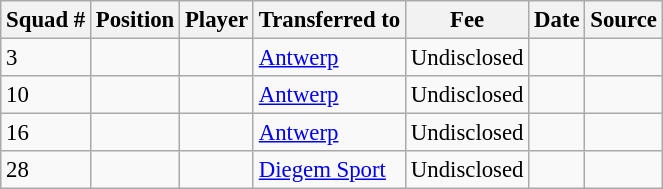<table class="wikitable sortable" style="text-align:center; font-size:95%; text-align:left">
<tr>
<th><strong>Squad #</strong></th>
<th><strong>Position</strong></th>
<th><strong>Player</strong></th>
<th><strong>Transferred to</strong></th>
<th><strong>Fee</strong></th>
<th><strong>Date</strong></th>
<th><strong>Source</strong></th>
</tr>
<tr>
<td>3</td>
<td></td>
<td></td>
<td> <a href='#'>Antwerp</a></td>
<td>Undisclosed</td>
<td></td>
<td></td>
</tr>
<tr>
<td>10</td>
<td></td>
<td></td>
<td> <a href='#'>Antwerp</a></td>
<td>Undisclosed</td>
<td></td>
<td></td>
</tr>
<tr>
<td>16</td>
<td></td>
<td></td>
<td> <a href='#'>Antwerp</a></td>
<td>Undisclosed</td>
<td></td>
<td></td>
</tr>
<tr>
<td>28</td>
<td></td>
<td></td>
<td> <a href='#'>Diegem Sport</a></td>
<td>Undisclosed</td>
<td></td>
<td></td>
</tr>
</table>
